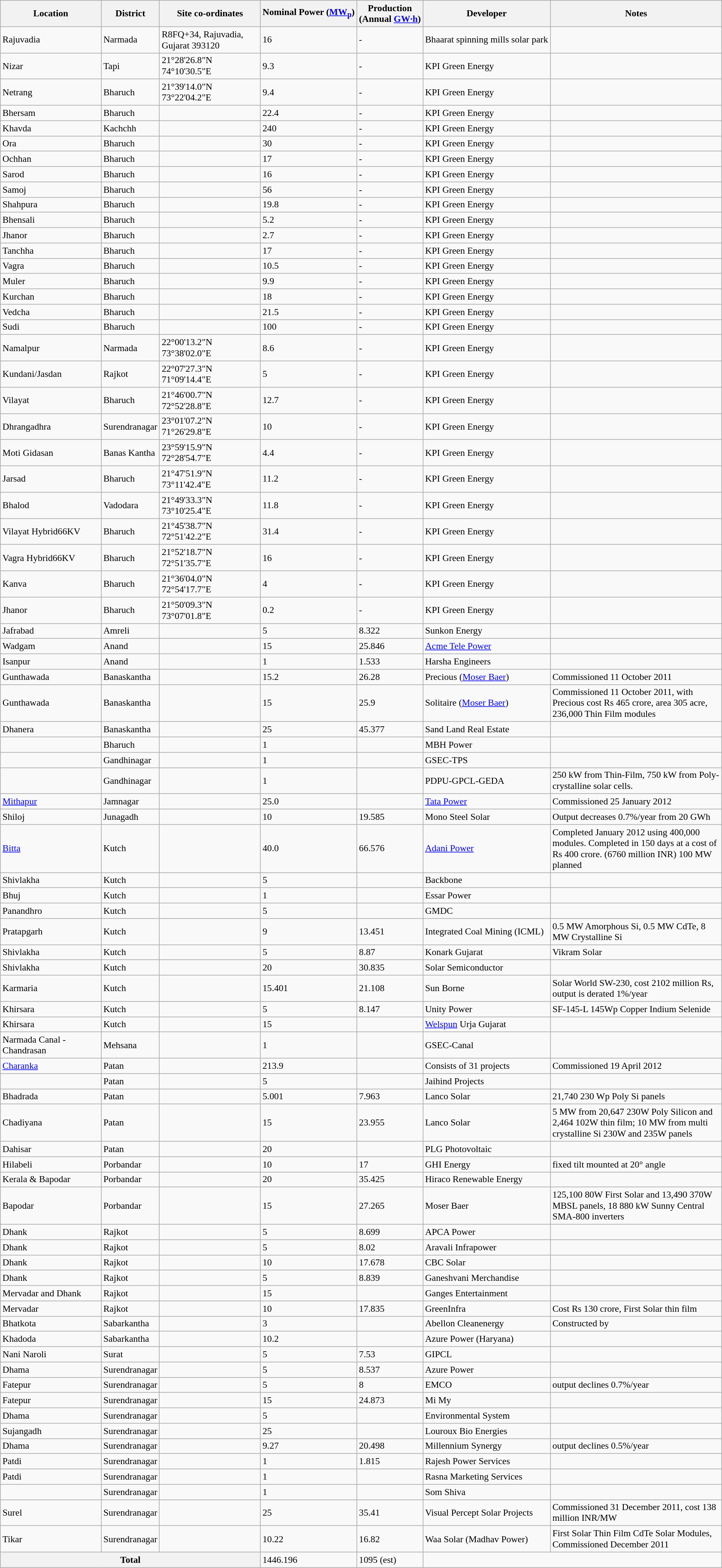<table class="wikitable sortable collapsible" style="font-size:90%;">
<tr>
<th scope="col" width="150">Location</th>
<th scope="col">District</th>
<th scope="col" width="150">Site co-ordinates</th>
<th scope="col">Nominal Power (<a href='#'>MW<sub>p</sub></a>)</th>
<th scope="col">Production<br>(Annual <a href='#'>GW·h</a>)</th>
<th scope="col">Developer</th>
<th scope="col" width="260">Notes</th>
</tr>
<tr>
<td>Rajuvadia</td>
<td>Narmada</td>
<td>R8FQ+34, Rajuvadia, Gujarat 393120</td>
<td>16</td>
<td>-</td>
<td>Bhaarat spinning mills solar park</td>
<td></td>
</tr>
<tr>
<td>Nizar</td>
<td>Tapi</td>
<td>21°28'26.8"N 74°10'30.5"E</td>
<td>9.3</td>
<td>-</td>
<td>KPI Green Energy</td>
<td></td>
</tr>
<tr>
<td>Netrang</td>
<td>Bharuch</td>
<td>21°39'14.0"N 73°22'04.2"E</td>
<td>9.4</td>
<td>-</td>
<td>KPI Green Energy</td>
</tr>
<tr>
<td>Bhersam</td>
<td>Bharuch</td>
<td></td>
<td>22.4</td>
<td>-</td>
<td>KPI Green Energy</td>
<td></td>
</tr>
<tr>
<td>Khavda</td>
<td>Kachchh</td>
<td></td>
<td>240</td>
<td>-</td>
<td>KPI Green Energy</td>
<td></td>
</tr>
<tr>
<td>Ora</td>
<td>Bharuch</td>
<td></td>
<td>30</td>
<td>-</td>
<td>KPI Green Energy</td>
<td></td>
</tr>
<tr>
<td>Ochhan</td>
<td>Bharuch</td>
<td></td>
<td>17</td>
<td>-</td>
<td>KPI Green Energy</td>
<td></td>
</tr>
<tr>
<td>Sarod</td>
<td>Bharuch</td>
<td></td>
<td>16</td>
<td>-</td>
<td>KPI Green Energy</td>
<td></td>
</tr>
<tr>
<td>Samoj</td>
<td>Bharuch</td>
<td></td>
<td>56</td>
<td>-</td>
<td>KPI Green Energy</td>
<td></td>
</tr>
<tr>
<td>Shahpura</td>
<td>Bharuch</td>
<td></td>
<td>19.8</td>
<td>-</td>
<td>KPI Green Energy</td>
<td></td>
</tr>
<tr>
<td>Bhensali</td>
<td>Bharuch</td>
<td></td>
<td>5.2</td>
<td>-</td>
<td>KPI Green Energy</td>
<td></td>
</tr>
<tr>
<td>Jhanor</td>
<td>Bharuch</td>
<td></td>
<td>2.7</td>
<td>-</td>
<td>KPI Green Energy</td>
<td></td>
</tr>
<tr>
<td>Tanchha</td>
<td>Bharuch</td>
<td></td>
<td>17</td>
<td>-</td>
<td>KPI Green Energy</td>
<td></td>
</tr>
<tr>
<td>Vagra</td>
<td>Bharuch</td>
<td></td>
<td>10.5</td>
<td>-</td>
<td>KPI Green Energy</td>
<td></td>
</tr>
<tr>
<td>Muler</td>
<td>Bharuch</td>
<td></td>
<td>9.9</td>
<td>-</td>
<td>KPI Green Energy</td>
<td></td>
</tr>
<tr>
<td>Kurchan</td>
<td>Bharuch</td>
<td></td>
<td>18</td>
<td>-</td>
<td>KPI Green Energy</td>
<td></td>
</tr>
<tr>
<td>Vedcha</td>
<td>Bharuch</td>
<td></td>
<td>21.5</td>
<td>-</td>
<td>KPI Green Energy</td>
<td></td>
</tr>
<tr>
<td>Sudi</td>
<td>Bharuch</td>
<td></td>
<td>100</td>
<td>-</td>
<td>KPI Green Energy</td>
<td></td>
</tr>
<tr>
<td>Namalpur</td>
<td>Narmada</td>
<td>22°00'13.2"N 73°38'02.0"E</td>
<td>8.6</td>
<td>-</td>
<td>KPI Green Energy</td>
<td></td>
</tr>
<tr>
<td>Kundani/Jasdan</td>
<td>Rajkot</td>
<td>22°07'27.3"N 71°09'14.4"E</td>
<td>5</td>
<td>-</td>
<td>KPI Green Energy</td>
<td></td>
</tr>
<tr>
<td>Vilayat</td>
<td>Bharuch</td>
<td>21°46'00.7"N 72°52'28.8"E</td>
<td>12.7</td>
<td>-</td>
<td>KPI Green Energy</td>
<td></td>
</tr>
<tr>
<td>Dhrangadhra</td>
<td>Surendranagar</td>
<td>23°01'07.2"N 71°26'29.8"E</td>
<td>10</td>
<td>-</td>
<td>KPI Green Energy</td>
<td></td>
</tr>
<tr>
<td>Moti Gidasan</td>
<td>Banas Kantha</td>
<td>23°59'15.9"N 72°28'54.7"E</td>
<td>4.4</td>
<td>-</td>
<td>KPI Green Energy</td>
<td></td>
</tr>
<tr>
<td>Jarsad</td>
<td>Bharuch</td>
<td>21°47'51.9"N 73°11'42.4"E</td>
<td>11.2</td>
<td>-</td>
<td>KPI Green Energy</td>
<td></td>
</tr>
<tr>
<td>Bhalod</td>
<td>Vadodara</td>
<td>21°49'33.3"N 73°10'25.4"E</td>
<td>11.8</td>
<td>-</td>
<td>KPI Green Energy</td>
<td></td>
</tr>
<tr>
<td>Vilayat Hybrid66KV</td>
<td>Bharuch</td>
<td>21°45'38.7"N 72°51'42.2"E</td>
<td>31.4</td>
<td>-</td>
<td>KPI Green Energy</td>
<td></td>
</tr>
<tr>
<td>Vagra Hybrid66KV</td>
<td>Bharuch</td>
<td>21°52'18.7"N 72°51'35.7"E</td>
<td>16</td>
<td>-</td>
<td>KPI Green Energy</td>
<td></td>
</tr>
<tr>
<td>Kanva</td>
<td>Bharuch</td>
<td>21°36'04.0"N 72°54'17.7"E</td>
<td>4</td>
<td>-</td>
<td>KPI Green Energy</td>
<td></td>
</tr>
<tr>
<td>Jhanor</td>
<td>Bharuch</td>
<td>21°50'09.3"N 73°07'01.8"E</td>
<td>0.2</td>
<td>-</td>
<td>KPI Green Energy</td>
<td></td>
</tr>
<tr>
<td>Jafrabad</td>
<td>Amreli</td>
<td></td>
<td>5</td>
<td>8.322</td>
<td>Sunkon Energy</td>
<td></td>
</tr>
<tr>
<td>Wadgam</td>
<td>Anand</td>
<td></td>
<td>15</td>
<td>25.846</td>
<td><a href='#'>Acme Tele Power</a></td>
<td></td>
</tr>
<tr>
<td>Isanpur</td>
<td>Anand</td>
<td></td>
<td>1</td>
<td>1.533</td>
<td>Harsha Engineers</td>
<td></td>
</tr>
<tr>
<td>Gunthawada</td>
<td>Banaskantha</td>
<td></td>
<td>15.2</td>
<td>26.28</td>
<td>Precious (<a href='#'>Moser Baer</a>)</td>
<td>Commissioned 11 October 2011</td>
</tr>
<tr>
<td>Gunthawada</td>
<td>Banaskantha</td>
<td></td>
<td>15</td>
<td>25.9</td>
<td>Solitaire (<a href='#'>Moser Baer</a>)</td>
<td>Commissioned 11 October 2011, with Precious cost Rs 465 crore, area 305 acre, 236,000 Thin Film modules</td>
</tr>
<tr>
<td>Dhanera</td>
<td>Banaskantha</td>
<td></td>
<td>25</td>
<td>45.377</td>
<td>Sand Land Real Estate</td>
<td></td>
</tr>
<tr>
<td></td>
<td>Bharuch</td>
<td></td>
<td>1</td>
<td></td>
<td>MBH Power</td>
<td></td>
</tr>
<tr>
<td></td>
<td>Gandhinagar</td>
<td></td>
<td>1</td>
<td></td>
<td>GSEC-TPS</td>
<td></td>
</tr>
<tr>
<td></td>
<td>Gandhinagar</td>
<td></td>
<td>1</td>
<td></td>
<td>PDPU-GPCL-GEDA</td>
<td>250 kW from Thin-Film, 750 kW from Poly-crystalline solar cells.</td>
</tr>
<tr>
<td><a href='#'>Mithapur</a></td>
<td>Jamnagar</td>
<td></td>
<td>25.0</td>
<td></td>
<td><a href='#'>Tata Power</a></td>
<td>Commissioned 25 January 2012</td>
</tr>
<tr>
<td>Shiloj</td>
<td>Junagadh</td>
<td></td>
<td>10</td>
<td>19.585</td>
<td>Mono Steel Solar</td>
<td>Output decreases 0.7%/year from 20 GWh</td>
</tr>
<tr>
<td><a href='#'>Bitta</a></td>
<td>Kutch</td>
<td></td>
<td>40.0</td>
<td>66.576</td>
<td><a href='#'>Adani Power</a></td>
<td>Completed January 2012 using 400,000 modules. Completed in 150 days at a cost of Rs 400 crore. (6760 million INR) 100 MW planned</td>
</tr>
<tr>
<td>Shivlakha</td>
<td>Kutch</td>
<td></td>
<td>5</td>
<td></td>
<td>Backbone</td>
<td></td>
</tr>
<tr>
<td>Bhuj</td>
<td>Kutch</td>
<td></td>
<td>1</td>
<td></td>
<td>Essar Power</td>
<td></td>
</tr>
<tr>
<td>Panandhro</td>
<td>Kutch</td>
<td></td>
<td>5</td>
<td></td>
<td>GMDC</td>
<td></td>
</tr>
<tr>
<td>Pratapgarh</td>
<td>Kutch</td>
<td></td>
<td>9</td>
<td>13.451</td>
<td>Integrated Coal Mining (ICML)</td>
<td>0.5 MW Amorphous Si, 0.5 MW CdTe, 8 MW Crystalline Si</td>
</tr>
<tr>
<td>Shivlakha</td>
<td>Kutch</td>
<td></td>
<td>5</td>
<td>8.87</td>
<td>Konark Gujarat</td>
<td>Vikram Solar</td>
</tr>
<tr>
<td>Shivlakha</td>
<td>Kutch</td>
<td></td>
<td>20</td>
<td>30.835</td>
<td>Solar Semiconductor</td>
<td></td>
</tr>
<tr>
<td>Karmaria</td>
<td>Kutch</td>
<td></td>
<td>15.401</td>
<td>21.108</td>
<td>Sun Borne</td>
<td>Solar World SW-230, cost 2102 million Rs, output is derated 1%/year</td>
</tr>
<tr>
<td>Khirsara</td>
<td>Kutch</td>
<td></td>
<td>5</td>
<td>8.147</td>
<td>Unity Power</td>
<td>SF-145-L 145Wp Copper Indium Selenide</td>
</tr>
<tr>
<td>Khirsara</td>
<td>Kutch</td>
<td></td>
<td>15</td>
<td></td>
<td><a href='#'>Welspun</a> Urja Gujarat</td>
<td></td>
</tr>
<tr>
<td>Narmada Canal - Chandrasan</td>
<td>Mehsana</td>
<td></td>
<td>1</td>
<td></td>
<td>GSEC-Canal</td>
<td></td>
</tr>
<tr>
<td><a href='#'>Charanka</a></td>
<td>Patan</td>
<td></td>
<td>213.9</td>
<td></td>
<td>Consists of 31 projects</td>
<td>Commissioned 19 April 2012</td>
</tr>
<tr>
<td></td>
<td>Patan</td>
<td></td>
<td>5</td>
<td></td>
<td>Jaihind Projects</td>
<td></td>
</tr>
<tr>
<td>Bhadrada</td>
<td>Patan</td>
<td></td>
<td>5.001</td>
<td>7.963</td>
<td>Lanco Solar</td>
<td>21,740 230 Wp Poly Si panels</td>
</tr>
<tr>
<td>Chadiyana</td>
<td>Patan</td>
<td></td>
<td>15</td>
<td>23.955</td>
<td>Lanco Solar</td>
<td>5 MW from 20,647 230W Poly Silicon and 2,464 102W thin film; 10 MW from multi crystalline Si 230W and 235W panels</td>
</tr>
<tr>
<td>Dahisar</td>
<td>Patan</td>
<td></td>
<td>20</td>
<td></td>
<td>PLG Photovoltaic</td>
<td></td>
</tr>
<tr>
<td>Hilabeli</td>
<td>Porbandar</td>
<td></td>
<td>10</td>
<td>17</td>
<td>GHI Energy</td>
<td>fixed tilt mounted at 20° angle</td>
</tr>
<tr>
<td>Kerala & Bapodar</td>
<td>Porbandar</td>
<td></td>
<td>20</td>
<td>35.425</td>
<td>Hiraco Renewable Energy</td>
<td></td>
</tr>
<tr>
<td>Bapodar</td>
<td>Porbandar</td>
<td></td>
<td>15</td>
<td>27.265</td>
<td>Moser Baer</td>
<td>125,100 80W First Solar and 13,490 370W MBSL panels, 18 880 kW Sunny Central SMA-800 inverters</td>
</tr>
<tr>
<td>Dhank</td>
<td>Rajkot</td>
<td></td>
<td>5</td>
<td>8.699</td>
<td>APCA Power</td>
<td></td>
</tr>
<tr>
<td>Dhank</td>
<td>Rajkot</td>
<td></td>
<td>5</td>
<td>8.02</td>
<td>Aravali Infrapower</td>
<td></td>
</tr>
<tr>
<td>Dhank</td>
<td>Rajkot</td>
<td></td>
<td>10</td>
<td>17.678</td>
<td>CBC Solar</td>
<td></td>
</tr>
<tr>
<td>Dhank</td>
<td>Rajkot</td>
<td></td>
<td>5</td>
<td>8.839</td>
<td>Ganeshvani Merchandise</td>
<td></td>
</tr>
<tr>
<td>Mervadar and Dhank</td>
<td>Rajkot</td>
<td></td>
<td>15</td>
<td></td>
<td>Ganges Entertainment</td>
<td></td>
</tr>
<tr>
<td>Mervadar</td>
<td>Rajkot</td>
<td></td>
<td>10</td>
<td>17.835</td>
<td>GreenInfra</td>
<td>Cost Rs 130 crore, First Solar thin film</td>
</tr>
<tr>
<td>Bhatkota</td>
<td>Sabarkantha</td>
<td></td>
<td>3</td>
<td></td>
<td>Abellon Cleanenergy</td>
<td>Constructed by </td>
</tr>
<tr>
<td>Khadoda</td>
<td>Sabarkantha</td>
<td></td>
<td>10.2</td>
<td></td>
<td>Azure Power (Haryana)</td>
<td></td>
</tr>
<tr>
<td>Nani Naroli</td>
<td>Surat</td>
<td></td>
<td>5</td>
<td>7.53</td>
<td>GIPCL</td>
<td></td>
</tr>
<tr>
<td>Dhama</td>
<td>Surendranagar</td>
<td></td>
<td>5</td>
<td>8.537</td>
<td>Azure Power</td>
<td></td>
</tr>
<tr>
<td>Fatepur</td>
<td>Surendranagar</td>
<td></td>
<td>5</td>
<td>8</td>
<td>EMCO</td>
<td>output declines 0.7%/year</td>
</tr>
<tr>
<td>Fatepur</td>
<td>Surendranagar</td>
<td></td>
<td>15</td>
<td>24.873</td>
<td>Mi My</td>
<td></td>
</tr>
<tr>
<td>Dhama</td>
<td>Surendranagar</td>
<td></td>
<td>5</td>
<td></td>
<td>Environmental System</td>
<td></td>
</tr>
<tr>
<td>Sujangadh</td>
<td>Surendranagar</td>
<td></td>
<td>25</td>
<td></td>
<td>Louroux Bio Energies</td>
<td></td>
</tr>
<tr>
<td>Dhama</td>
<td>Surendranagar</td>
<td></td>
<td>9.27</td>
<td>20.498</td>
<td>Millennium Synergy</td>
<td>output declines 0.5%/year</td>
</tr>
<tr>
<td>Patdi</td>
<td>Surendranagar</td>
<td></td>
<td>1</td>
<td>1.815</td>
<td>Rajesh Power Services</td>
<td></td>
</tr>
<tr>
<td>Patdi</td>
<td>Surendranagar</td>
<td></td>
<td>1</td>
<td></td>
<td>Rasna Marketing Services</td>
<td></td>
</tr>
<tr>
<td></td>
<td>Surendranagar</td>
<td></td>
<td>1</td>
<td></td>
<td>Som Shiva</td>
<td></td>
</tr>
<tr>
<td>Surel</td>
<td>Surendranagar</td>
<td></td>
<td>25</td>
<td>35.41</td>
<td>Visual Percept Solar Projects</td>
<td>Commissioned 31 December 2011, cost 138 million INR/MW</td>
</tr>
<tr>
<td>Tikar</td>
<td>Surendranagar</td>
<td></td>
<td>10.22</td>
<td>16.82</td>
<td>Waa Solar (Madhav Power)</td>
<td>First Solar Thin Film CdTe Solar Modules, Commissioned December 2011</td>
</tr>
<tr class="sortbottom">
<th colspan=3>Total</th>
<td>1446.196</td>
<td>1095 (est)</td>
<td colspan=2></td>
</tr>
</table>
